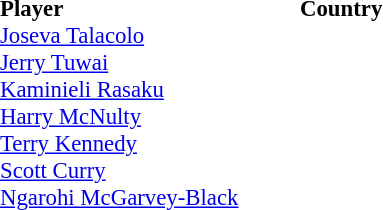<table style="font-size: 95%" cellspacing="0" cellpadding="0">
<tr>
<th style="width:200px;" align="left">Player</th>
<th style="width:150px;" align="left">Country</th>
</tr>
<tr>
<td><a href='#'>Joseva Talacolo</a></td>
<td></td>
</tr>
<tr>
<td><a href='#'>Jerry Tuwai</a></td>
<td></td>
</tr>
<tr>
<td><a href='#'>Kaminieli Rasaku</a></td>
<td></td>
</tr>
<tr>
<td><a href='#'>Harry McNulty</a></td>
<td></td>
</tr>
<tr>
<td><a href='#'>Terry Kennedy</a></td>
<td></td>
</tr>
<tr>
<td><a href='#'>Scott Curry</a></td>
<td></td>
</tr>
<tr>
<td><a href='#'>Ngarohi McGarvey-Black</a></td>
<td></td>
</tr>
</table>
